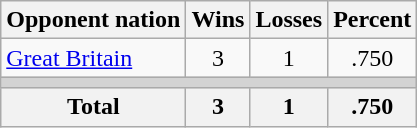<table class=wikitable>
<tr>
<th>Opponent nation</th>
<th>Wins</th>
<th>Losses</th>
<th>Percent</th>
</tr>
<tr align=center>
<td align=left><a href='#'>Great Britain</a></td>
<td>3</td>
<td>1</td>
<td>.750</td>
</tr>
<tr>
<td colspan=4 bgcolor=lightgray></td>
</tr>
<tr>
<th>Total</th>
<th>3</th>
<th>1</th>
<th>.750</th>
</tr>
</table>
